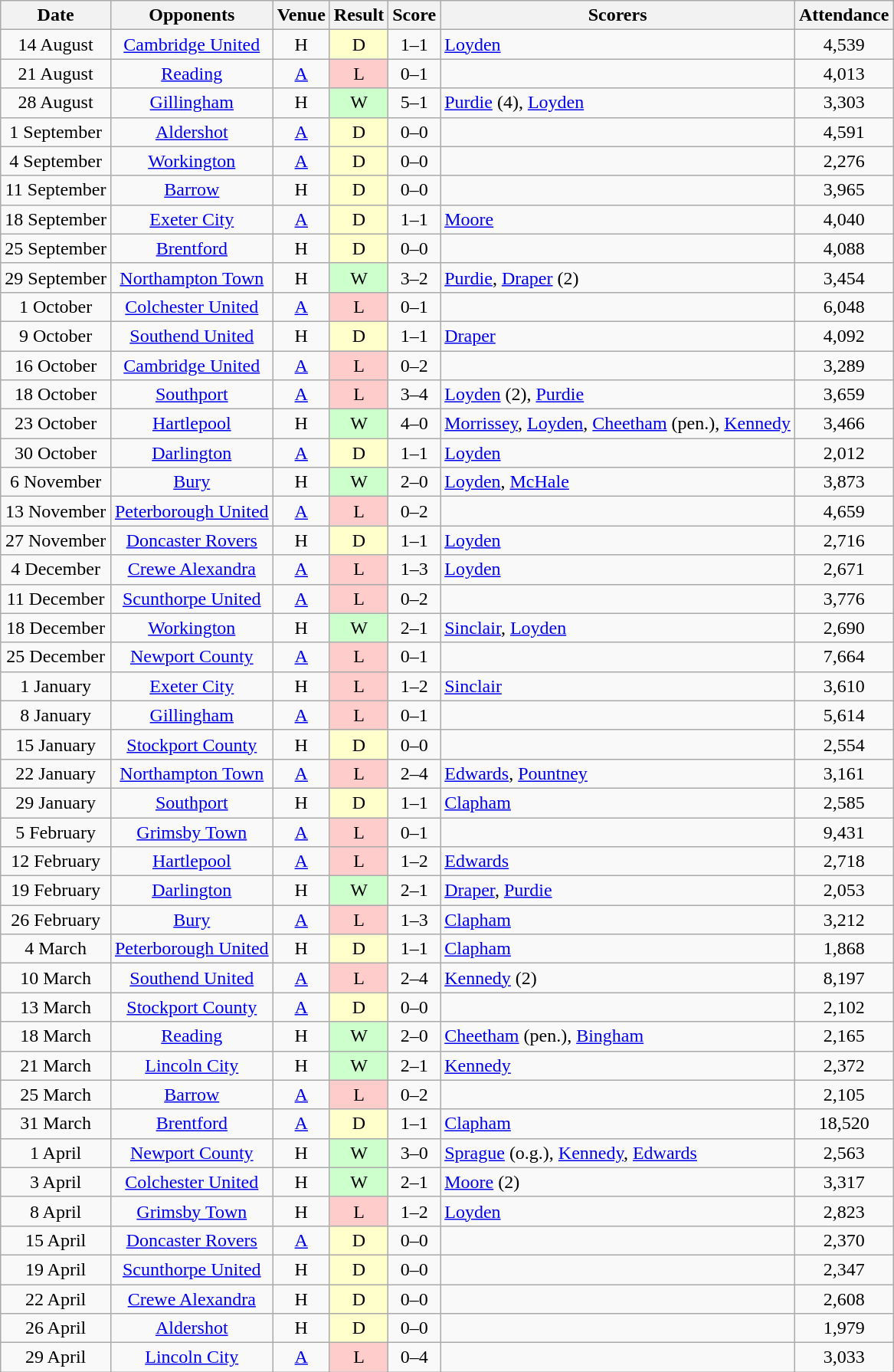<table class="wikitable" style="text-align:center">
<tr>
<th>Date</th>
<th>Opponents</th>
<th>Venue</th>
<th>Result</th>
<th>Score</th>
<th>Scorers</th>
<th>Attendance</th>
</tr>
<tr>
<td>14 August</td>
<td><a href='#'>Cambridge United</a></td>
<td>H</td>
<td style="background-color:#FFFFCC">D</td>
<td>1–1</td>
<td align="left"><a href='#'>Loyden</a></td>
<td>4,539</td>
</tr>
<tr>
<td>21 August</td>
<td><a href='#'>Reading</a></td>
<td><a href='#'>A</a></td>
<td style="background-color:#FFCCCC">L</td>
<td>0–1</td>
<td align="left"></td>
<td>4,013</td>
</tr>
<tr>
<td>28 August</td>
<td><a href='#'>Gillingham</a></td>
<td>H</td>
<td style="background-color:#CCFFCC">W</td>
<td>5–1</td>
<td align="left"><a href='#'>Purdie</a> (4), <a href='#'>Loyden</a></td>
<td>3,303</td>
</tr>
<tr>
<td>1 September</td>
<td><a href='#'>Aldershot</a></td>
<td><a href='#'>A</a></td>
<td style="background-color:#FFFFCC">D</td>
<td>0–0</td>
<td align="left"></td>
<td>4,591</td>
</tr>
<tr>
<td>4 September</td>
<td><a href='#'>Workington</a></td>
<td><a href='#'>A</a></td>
<td style="background-color:#FFFFCC">D</td>
<td>0–0</td>
<td align="left"></td>
<td>2,276</td>
</tr>
<tr>
<td>11 September</td>
<td><a href='#'>Barrow</a></td>
<td>H</td>
<td style="background-color:#FFFFCC">D</td>
<td>0–0</td>
<td align="left"></td>
<td>3,965</td>
</tr>
<tr>
<td>18 September</td>
<td><a href='#'>Exeter City</a></td>
<td><a href='#'>A</a></td>
<td style="background-color:#FFFFCC">D</td>
<td>1–1</td>
<td align="left"><a href='#'>Moore</a></td>
<td>4,040</td>
</tr>
<tr>
<td>25 September</td>
<td><a href='#'>Brentford</a></td>
<td>H</td>
<td style="background-color:#FFFFCC">D</td>
<td>0–0</td>
<td align="left"></td>
<td>4,088</td>
</tr>
<tr>
<td>29 September</td>
<td><a href='#'>Northampton Town</a></td>
<td>H</td>
<td style="background-color:#CCFFCC">W</td>
<td>3–2</td>
<td align="left"><a href='#'>Purdie</a>, <a href='#'>Draper</a> (2)</td>
<td>3,454</td>
</tr>
<tr>
<td>1 October</td>
<td><a href='#'>Colchester United</a></td>
<td><a href='#'>A</a></td>
<td style="background-color:#FFCCCC">L</td>
<td>0–1</td>
<td align="left"></td>
<td>6,048</td>
</tr>
<tr>
<td>9 October</td>
<td><a href='#'>Southend United</a></td>
<td>H</td>
<td style="background-color:#FFFFCC">D</td>
<td>1–1</td>
<td align="left"><a href='#'>Draper</a></td>
<td>4,092</td>
</tr>
<tr>
<td>16 October</td>
<td><a href='#'>Cambridge United</a></td>
<td><a href='#'>A</a></td>
<td style="background-color:#FFCCCC">L</td>
<td>0–2</td>
<td align="left"></td>
<td>3,289</td>
</tr>
<tr>
<td>18 October</td>
<td><a href='#'>Southport</a></td>
<td><a href='#'>A</a></td>
<td style="background-color:#FFCCCC">L</td>
<td>3–4</td>
<td align="left"><a href='#'>Loyden</a> (2), <a href='#'>Purdie</a></td>
<td>3,659</td>
</tr>
<tr>
<td>23 October</td>
<td><a href='#'>Hartlepool</a></td>
<td>H</td>
<td style="background-color:#CCFFCC">W</td>
<td>4–0</td>
<td align="left"><a href='#'>Morrissey</a>, <a href='#'>Loyden</a>, <a href='#'>Cheetham</a> (pen.), <a href='#'>Kennedy</a></td>
<td>3,466</td>
</tr>
<tr>
<td>30 October</td>
<td><a href='#'>Darlington</a></td>
<td><a href='#'>A</a></td>
<td style="background-color:#FFFFCC">D</td>
<td>1–1</td>
<td align="left"><a href='#'>Loyden</a></td>
<td>2,012</td>
</tr>
<tr>
<td>6 November</td>
<td><a href='#'>Bury</a></td>
<td>H</td>
<td style="background-color:#CCFFCC">W</td>
<td>2–0</td>
<td align="left"><a href='#'>Loyden</a>, <a href='#'>McHale</a></td>
<td>3,873</td>
</tr>
<tr>
<td>13 November</td>
<td><a href='#'>Peterborough United</a></td>
<td><a href='#'>A</a></td>
<td style="background-color:#FFCCCC">L</td>
<td>0–2</td>
<td align="left"></td>
<td>4,659</td>
</tr>
<tr>
<td>27 November</td>
<td><a href='#'>Doncaster Rovers</a></td>
<td>H</td>
<td style="background-color:#FFFFCC">D</td>
<td>1–1</td>
<td align="left"><a href='#'>Loyden</a></td>
<td>2,716</td>
</tr>
<tr>
<td>4 December</td>
<td><a href='#'>Crewe Alexandra</a></td>
<td><a href='#'>A</a></td>
<td style="background-color:#FFCCCC">L</td>
<td>1–3</td>
<td align="left"><a href='#'>Loyden</a></td>
<td>2,671</td>
</tr>
<tr>
<td>11 December</td>
<td><a href='#'>Scunthorpe United</a></td>
<td><a href='#'>A</a></td>
<td style="background-color:#FFCCCC">L</td>
<td>0–2</td>
<td align="left"></td>
<td>3,776</td>
</tr>
<tr>
<td>18 December</td>
<td><a href='#'>Workington</a></td>
<td>H</td>
<td style="background-color:#CCFFCC">W</td>
<td>2–1</td>
<td align="left"><a href='#'>Sinclair</a>, <a href='#'>Loyden</a></td>
<td>2,690</td>
</tr>
<tr>
<td>25 December</td>
<td><a href='#'>Newport County</a></td>
<td><a href='#'>A</a></td>
<td style="background-color:#FFCCCC">L</td>
<td>0–1</td>
<td align="left"></td>
<td>7,664</td>
</tr>
<tr>
<td>1 January</td>
<td><a href='#'>Exeter City</a></td>
<td>H</td>
<td style="background-color:#FFCCCC">L</td>
<td>1–2</td>
<td align="left"><a href='#'>Sinclair</a></td>
<td>3,610</td>
</tr>
<tr>
<td>8 January</td>
<td><a href='#'>Gillingham</a></td>
<td><a href='#'>A</a></td>
<td style="background-color:#FFCCCC">L</td>
<td>0–1</td>
<td align="left"></td>
<td>5,614</td>
</tr>
<tr>
<td>15 January</td>
<td><a href='#'>Stockport County</a></td>
<td>H</td>
<td style="background-color:#FFFFCC">D</td>
<td>0–0</td>
<td align="left"></td>
<td>2,554</td>
</tr>
<tr>
<td>22 January</td>
<td><a href='#'>Northampton Town</a></td>
<td><a href='#'>A</a></td>
<td style="background-color:#FFCCCC">L</td>
<td>2–4</td>
<td align="left"><a href='#'>Edwards</a>, <a href='#'>Pountney</a></td>
<td>3,161</td>
</tr>
<tr>
<td>29 January</td>
<td><a href='#'>Southport</a></td>
<td>H</td>
<td style="background-color:#FFFFCC">D</td>
<td>1–1</td>
<td align="left"><a href='#'>Clapham</a></td>
<td>2,585</td>
</tr>
<tr>
<td>5 February</td>
<td><a href='#'>Grimsby Town</a></td>
<td><a href='#'>A</a></td>
<td style="background-color:#FFCCCC">L</td>
<td>0–1</td>
<td align="left"></td>
<td>9,431</td>
</tr>
<tr>
<td>12 February</td>
<td><a href='#'>Hartlepool</a></td>
<td><a href='#'>A</a></td>
<td style="background-color:#FFCCCC">L</td>
<td>1–2</td>
<td align="left"><a href='#'>Edwards</a></td>
<td>2,718</td>
</tr>
<tr>
<td>19 February</td>
<td><a href='#'>Darlington</a></td>
<td>H</td>
<td style="background-color:#CCFFCC">W</td>
<td>2–1</td>
<td align="left"><a href='#'>Draper</a>, <a href='#'>Purdie</a></td>
<td>2,053</td>
</tr>
<tr>
<td>26 February</td>
<td><a href='#'>Bury</a></td>
<td><a href='#'>A</a></td>
<td style="background-color:#FFCCCC">L</td>
<td>1–3</td>
<td align="left"><a href='#'>Clapham</a></td>
<td>3,212</td>
</tr>
<tr>
<td>4 March</td>
<td><a href='#'>Peterborough United</a></td>
<td>H</td>
<td style="background-color:#FFFFCC">D</td>
<td>1–1</td>
<td align="left"><a href='#'>Clapham</a></td>
<td>1,868</td>
</tr>
<tr>
<td>10 March</td>
<td><a href='#'>Southend United</a></td>
<td><a href='#'>A</a></td>
<td style="background-color:#FFCCCC">L</td>
<td>2–4</td>
<td align="left"><a href='#'>Kennedy</a> (2)</td>
<td>8,197</td>
</tr>
<tr>
<td>13 March</td>
<td><a href='#'>Stockport County</a></td>
<td><a href='#'>A</a></td>
<td style="background-color:#FFFFCC">D</td>
<td>0–0</td>
<td align="left"></td>
<td>2,102</td>
</tr>
<tr>
<td>18 March</td>
<td><a href='#'>Reading</a></td>
<td>H</td>
<td style="background-color:#CCFFCC">W</td>
<td>2–0</td>
<td align="left"><a href='#'>Cheetham</a> (pen.), <a href='#'>Bingham</a></td>
<td>2,165</td>
</tr>
<tr>
<td>21 March</td>
<td><a href='#'>Lincoln City</a></td>
<td>H</td>
<td style="background-color:#CCFFCC">W</td>
<td>2–1</td>
<td align="left"><a href='#'>Kennedy</a></td>
<td>2,372</td>
</tr>
<tr>
<td>25 March</td>
<td><a href='#'>Barrow</a></td>
<td><a href='#'>A</a></td>
<td style="background-color:#FFCCCC">L</td>
<td>0–2</td>
<td align="left"></td>
<td>2,105</td>
</tr>
<tr>
<td>31 March</td>
<td><a href='#'>Brentford</a></td>
<td><a href='#'>A</a></td>
<td style="background-color:#FFFFCC">D</td>
<td>1–1</td>
<td align="left"><a href='#'>Clapham</a></td>
<td>18,520</td>
</tr>
<tr>
<td>1 April</td>
<td><a href='#'>Newport County</a></td>
<td>H</td>
<td style="background-color:#CCFFCC">W</td>
<td>3–0</td>
<td align="left"><a href='#'>Sprague</a> (o.g.), <a href='#'>Kennedy</a>, <a href='#'>Edwards</a></td>
<td>2,563</td>
</tr>
<tr>
<td>3 April</td>
<td><a href='#'>Colchester United</a></td>
<td>H</td>
<td style="background-color:#CCFFCC">W</td>
<td>2–1</td>
<td align="left"><a href='#'>Moore</a> (2)</td>
<td>3,317</td>
</tr>
<tr>
<td>8 April</td>
<td><a href='#'>Grimsby Town</a></td>
<td>H</td>
<td style="background-color:#FFCCCC">L</td>
<td>1–2</td>
<td align="left"><a href='#'>Loyden</a></td>
<td>2,823</td>
</tr>
<tr>
<td>15 April</td>
<td><a href='#'>Doncaster Rovers</a></td>
<td><a href='#'>A</a></td>
<td style="background-color:#FFFFCC">D</td>
<td>0–0</td>
<td align="left"></td>
<td>2,370</td>
</tr>
<tr>
<td>19 April</td>
<td><a href='#'>Scunthorpe United</a></td>
<td>H</td>
<td style="background-color:#FFFFCC">D</td>
<td>0–0</td>
<td align="left"></td>
<td>2,347</td>
</tr>
<tr>
<td>22 April</td>
<td><a href='#'>Crewe Alexandra</a></td>
<td>H</td>
<td style="background-color:#FFFFCC">D</td>
<td>0–0</td>
<td align="left"></td>
<td>2,608</td>
</tr>
<tr>
<td>26 April</td>
<td><a href='#'>Aldershot</a></td>
<td>H</td>
<td style="background-color:#FFFFCC">D</td>
<td>0–0</td>
<td align="left"></td>
<td>1,979</td>
</tr>
<tr>
<td>29 April</td>
<td><a href='#'>Lincoln City</a></td>
<td><a href='#'>A</a></td>
<td style="background-color:#FFCCCC">L</td>
<td>0–4</td>
<td align="left"></td>
<td>3,033</td>
</tr>
</table>
